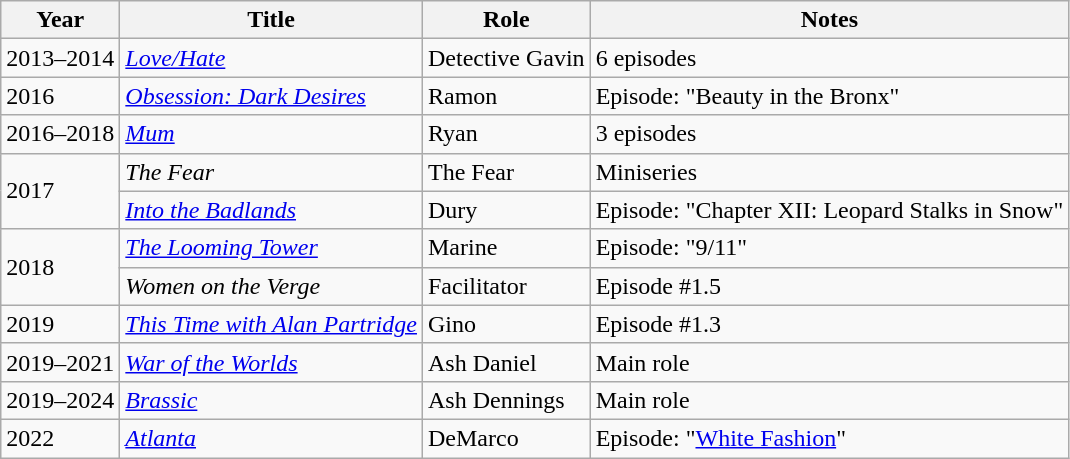<table class="wikitable sortable">
<tr>
<th>Year</th>
<th>Title</th>
<th>Role</th>
<th class="unsortable">Notes</th>
</tr>
<tr>
<td>2013–2014</td>
<td><em><a href='#'>Love/Hate</a></em></td>
<td>Detective Gavin</td>
<td>6 episodes</td>
</tr>
<tr>
<td>2016</td>
<td><em><a href='#'>Obsession: Dark Desires</a></em></td>
<td>Ramon</td>
<td>Episode: "Beauty in the Bronx"</td>
</tr>
<tr>
<td>2016–2018</td>
<td><em><a href='#'>Mum</a></em></td>
<td>Ryan</td>
<td>3 episodes</td>
</tr>
<tr>
<td rowspan="2">2017</td>
<td><em>The Fear</em></td>
<td>The Fear</td>
<td>Miniseries</td>
</tr>
<tr>
<td><em><a href='#'>Into the Badlands</a></em></td>
<td>Dury</td>
<td>Episode: "Chapter XII: Leopard Stalks in Snow"</td>
</tr>
<tr>
<td rowspan="2">2018</td>
<td><em><a href='#'>The Looming Tower</a></em></td>
<td>Marine</td>
<td>Episode: "9/11"</td>
</tr>
<tr>
<td><em>Women on the Verge</em></td>
<td>Facilitator</td>
<td>Episode #1.5</td>
</tr>
<tr>
<td>2019</td>
<td><em><a href='#'>This Time with Alan Partridge</a></em></td>
<td>Gino</td>
<td>Episode #1.3</td>
</tr>
<tr>
<td>2019–2021</td>
<td><em><a href='#'>War of the Worlds</a></em></td>
<td>Ash Daniel</td>
<td>Main role</td>
</tr>
<tr>
<td>2019–2024</td>
<td><em><a href='#'>Brassic</a></em></td>
<td>Ash Dennings</td>
<td>Main role</td>
</tr>
<tr>
<td>2022</td>
<td><em><a href='#'>Atlanta</a></em></td>
<td>DeMarco</td>
<td>Episode: "<a href='#'>White Fashion</a>"</td>
</tr>
</table>
